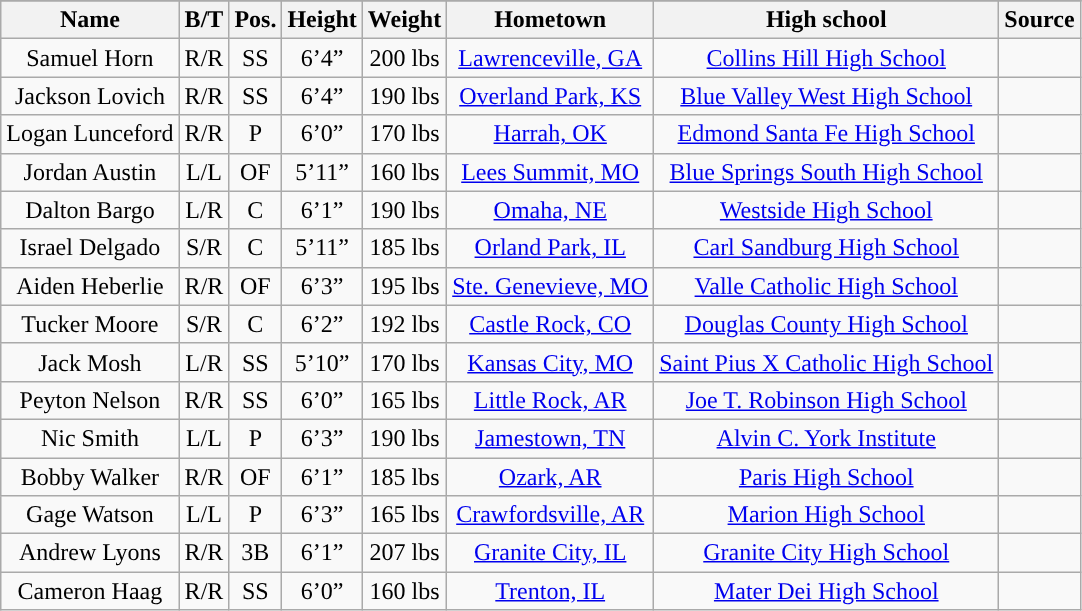<table class="wikitable sortable collapsible">
<tr>
</tr>
<tr>
<th style="text-align:center; ">Name</th>
<th style="text-align:center; ">B/T</th>
<th style="text-align:center; ">Pos.</th>
<th style="text-align:center; ">Height</th>
<th style="text-align:center; ">Weight</th>
<th style="text-align:center; ">Hometown</th>
<th style="text-align:center; ">High school</th>
<th style="text-align:center; ">Source</th>
</tr>
<tr align="center">
<td>Samuel Horn</td>
<td>R/R</td>
<td>SS</td>
<td>6’4”</td>
<td>200 lbs</td>
<td><a href='#'>Lawrenceville, GA</a></td>
<td><a href='#'>Collins Hill High School</a></td>
<td></td>
</tr>
<tr align="center">
<td>Jackson Lovich</td>
<td>R/R</td>
<td>SS</td>
<td>6’4”</td>
<td>190 lbs</td>
<td><a href='#'>Overland Park, KS</a></td>
<td><a href='#'>Blue Valley West High School</a></td>
<td></td>
</tr>
<tr align="center">
<td>Logan Lunceford</td>
<td>R/R</td>
<td>P</td>
<td>6’0”</td>
<td>170 lbs</td>
<td><a href='#'>Harrah, OK</a></td>
<td><a href='#'>Edmond Santa Fe High School</a></td>
<td></td>
</tr>
<tr align="center">
<td>Jordan Austin</td>
<td>L/L</td>
<td>OF</td>
<td>5’11”</td>
<td>160 lbs</td>
<td><a href='#'>Lees Summit, MO</a></td>
<td><a href='#'>Blue Springs South High School</a></td>
<td></td>
</tr>
<tr align="center">
<td>Dalton Bargo</td>
<td>L/R</td>
<td>C</td>
<td>6’1”</td>
<td>190 lbs</td>
<td><a href='#'>Omaha, NE</a></td>
<td><a href='#'>Westside High School</a></td>
<td></td>
</tr>
<tr align="center">
<td>Israel Delgado</td>
<td>S/R</td>
<td>C</td>
<td>5’11”</td>
<td>185 lbs</td>
<td><a href='#'>Orland Park, IL</a></td>
<td><a href='#'>Carl Sandburg High School</a></td>
<td></td>
</tr>
<tr align="center">
<td>Aiden Heberlie</td>
<td>R/R</td>
<td>OF</td>
<td>6’3”</td>
<td>195 lbs</td>
<td><a href='#'>Ste. Genevieve, MO</a></td>
<td><a href='#'>Valle Catholic High School</a></td>
<td></td>
</tr>
<tr align="center">
<td>Tucker Moore</td>
<td>S/R</td>
<td>C</td>
<td>6’2”</td>
<td>192 lbs</td>
<td><a href='#'>Castle Rock, CO</a></td>
<td><a href='#'>Douglas County High School</a></td>
<td></td>
</tr>
<tr align="center">
<td>Jack Mosh</td>
<td>L/R</td>
<td>SS</td>
<td>5’10”</td>
<td>170 lbs</td>
<td><a href='#'>Kansas City, MO</a></td>
<td><a href='#'>Saint Pius X Catholic High School</a></td>
<td></td>
</tr>
<tr align="center">
<td>Peyton Nelson</td>
<td>R/R</td>
<td>SS</td>
<td>6’0”</td>
<td>165 lbs</td>
<td><a href='#'>Little Rock, AR</a></td>
<td><a href='#'>Joe T. Robinson High School</a></td>
<td></td>
</tr>
<tr align="center">
<td>Nic Smith</td>
<td>L/L</td>
<td>P</td>
<td>6’3”</td>
<td>190 lbs</td>
<td><a href='#'>Jamestown, TN</a></td>
<td><a href='#'>Alvin C. York Institute</a></td>
<td></td>
</tr>
<tr align="center">
<td>Bobby Walker</td>
<td>R/R</td>
<td>OF</td>
<td>6’1”</td>
<td>185 lbs</td>
<td><a href='#'>Ozark, AR</a></td>
<td><a href='#'>Paris High School</a></td>
<td></td>
</tr>
<tr align="center">
<td>Gage Watson</td>
<td>L/L</td>
<td>P</td>
<td>6’3”</td>
<td>165 lbs</td>
<td><a href='#'>Crawfordsville, AR</a></td>
<td><a href='#'>Marion High School</a></td>
<td></td>
</tr>
<tr align="center">
<td>Andrew Lyons</td>
<td>R/R</td>
<td>3B</td>
<td>6’1”</td>
<td>207 lbs</td>
<td><a href='#'>Granite City, IL</a></td>
<td><a href='#'>Granite City High School</a></td>
<td></td>
</tr>
<tr align="center">
<td>Cameron Haag</td>
<td>R/R</td>
<td>SS</td>
<td>6’0”</td>
<td>160 lbs</td>
<td><a href='#'>Trenton, IL</a></td>
<td><a href='#'>Mater Dei High School</a></td>
<td></td>
</tr>
</table>
